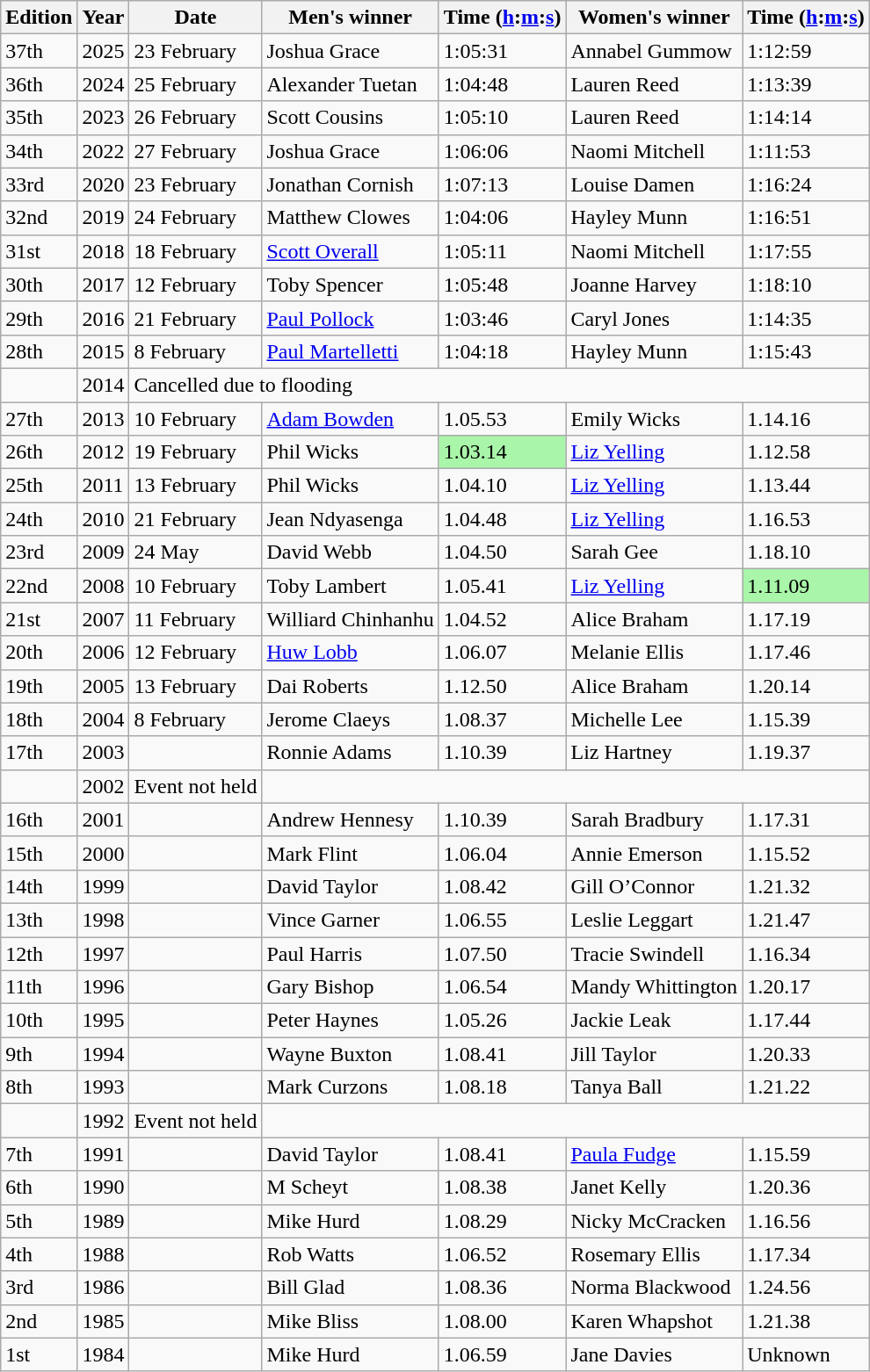<table class="wikitable sortable">
<tr>
<th class="unsortable">Edition</th>
<th>Year</th>
<th class="unsortable">Date</th>
<th>Men's winner</th>
<th>Time (<a href='#'>h</a>:<a href='#'>m</a>:<a href='#'>s</a>)</th>
<th>Women's winner</th>
<th>Time  (<a href='#'>h</a>:<a href='#'>m</a>:<a href='#'>s</a>)</th>
</tr>
<tr>
<td>37th</td>
<td>2025</td>
<td>23 February</td>
<td>Joshua Grace</td>
<td>1:05:31</td>
<td>Annabel Gummow</td>
<td>1:12:59</td>
</tr>
<tr>
<td>36th</td>
<td>2024</td>
<td>25 February</td>
<td>Alexander Tuetan</td>
<td>1:04:48</td>
<td>Lauren Reed</td>
<td>1:13:39</td>
</tr>
<tr>
<td>35th</td>
<td>2023</td>
<td>26 February</td>
<td>Scott Cousins</td>
<td>1:05:10</td>
<td>Lauren Reed</td>
<td>1:14:14</td>
</tr>
<tr>
<td>34th</td>
<td>2022</td>
<td>27 February</td>
<td>Joshua Grace</td>
<td>1:06:06</td>
<td>Naomi Mitchell</td>
<td>1:11:53</td>
</tr>
<tr>
<td>33rd</td>
<td>2020</td>
<td>23 February</td>
<td>Jonathan Cornish</td>
<td>1:07:13</td>
<td>Louise Damen</td>
<td>1:16:24</td>
</tr>
<tr>
<td>32nd</td>
<td>2019</td>
<td>24 February</td>
<td>Matthew Clowes</td>
<td>1:04:06</td>
<td>Hayley Munn</td>
<td>1:16:51</td>
</tr>
<tr>
<td>31st</td>
<td>2018</td>
<td>18 February</td>
<td><a href='#'>Scott Overall</a></td>
<td>1:05:11</td>
<td>Naomi Mitchell</td>
<td>1:17:55</td>
</tr>
<tr>
<td>30th</td>
<td>2017</td>
<td>12 February</td>
<td>Toby Spencer </td>
<td>1:05:48</td>
<td>Joanne Harvey</td>
<td>1:18:10</td>
</tr>
<tr>
<td>29th</td>
<td>2016</td>
<td>21 February</td>
<td><a href='#'>Paul Pollock</a></td>
<td>1:03:46</td>
<td>Caryl Jones</td>
<td>1:14:35</td>
</tr>
<tr>
<td>28th</td>
<td>2015</td>
<td>8 February</td>
<td><a href='#'>Paul Martelletti</a></td>
<td>1:04:18</td>
<td>Hayley Munn</td>
<td>1:15:43</td>
</tr>
<tr>
<td></td>
<td>2014</td>
<td colspan="5">Cancelled due to flooding </td>
</tr>
<tr>
<td>27th</td>
<td>2013</td>
<td>10 February</td>
<td><a href='#'>Adam Bowden</a></td>
<td>1.05.53</td>
<td>Emily Wicks</td>
<td>1.14.16</td>
</tr>
<tr>
<td>26th</td>
<td>2012</td>
<td>19 February</td>
<td>Phil Wicks</td>
<td bgcolor=#A9F5A9>1.03.14</td>
<td><a href='#'>Liz Yelling</a></td>
<td>1.12.58</td>
</tr>
<tr>
<td>25th</td>
<td>2011</td>
<td>13 February</td>
<td>Phil Wicks</td>
<td>1.04.10</td>
<td><a href='#'>Liz Yelling</a></td>
<td>1.13.44</td>
</tr>
<tr>
<td>24th</td>
<td>2010</td>
<td>21 February</td>
<td>Jean Ndyasenga</td>
<td>1.04.48</td>
<td><a href='#'>Liz Yelling</a></td>
<td>1.16.53</td>
</tr>
<tr>
<td>23rd</td>
<td>2009</td>
<td>24 May </td>
<td>David Webb</td>
<td>1.04.50</td>
<td>Sarah Gee</td>
<td>1.18.10</td>
</tr>
<tr>
<td>22nd</td>
<td>2008</td>
<td>10 February</td>
<td>Toby Lambert</td>
<td>1.05.41</td>
<td><a href='#'>Liz Yelling</a></td>
<td bgcolor=#A9F5A9>1.11.09</td>
</tr>
<tr>
<td>21st</td>
<td>2007</td>
<td>11 February</td>
<td>Williard Chinhanhu</td>
<td>1.04.52</td>
<td>Alice Braham</td>
<td>1.17.19</td>
</tr>
<tr>
<td>20th</td>
<td>2006</td>
<td>12 February</td>
<td><a href='#'>Huw Lobb</a></td>
<td>1.06.07</td>
<td>Melanie Ellis</td>
<td>1.17.46</td>
</tr>
<tr>
<td>19th</td>
<td>2005</td>
<td>13 February</td>
<td>Dai Roberts</td>
<td>1.12.50</td>
<td>Alice Braham</td>
<td>1.20.14</td>
</tr>
<tr>
<td>18th</td>
<td>2004</td>
<td>8 February</td>
<td>Jerome Claeys</td>
<td>1.08.37</td>
<td>Michelle Lee</td>
<td>1.15.39</td>
</tr>
<tr>
<td>17th</td>
<td>2003</td>
<td></td>
<td>Ronnie Adams</td>
<td>1.10.39</td>
<td>Liz Hartney</td>
<td>1.19.37</td>
</tr>
<tr>
<td></td>
<td>2002</td>
<td>Event not held</td>
</tr>
<tr>
<td>16th</td>
<td>2001</td>
<td></td>
<td>Andrew Hennesy</td>
<td>1.10.39</td>
<td>Sarah Bradbury</td>
<td>1.17.31</td>
</tr>
<tr>
<td>15th</td>
<td>2000</td>
<td></td>
<td>Mark Flint</td>
<td>1.06.04</td>
<td>Annie Emerson</td>
<td>1.15.52</td>
</tr>
<tr>
<td>14th</td>
<td>1999</td>
<td></td>
<td>David Taylor</td>
<td>1.08.42</td>
<td>Gill O’Connor</td>
<td>1.21.32</td>
</tr>
<tr>
<td>13th</td>
<td>1998</td>
<td></td>
<td>Vince Garner</td>
<td>1.06.55</td>
<td>Leslie Leggart</td>
<td>1.21.47</td>
</tr>
<tr>
<td>12th</td>
<td>1997</td>
<td></td>
<td>Paul Harris</td>
<td>1.07.50</td>
<td>Tracie Swindell</td>
<td>1.16.34</td>
</tr>
<tr>
<td>11th</td>
<td>1996</td>
<td></td>
<td>Gary Bishop</td>
<td>1.06.54</td>
<td>Mandy Whittington</td>
<td>1.20.17</td>
</tr>
<tr>
<td>10th</td>
<td>1995</td>
<td></td>
<td>Peter Haynes</td>
<td>1.05.26</td>
<td>Jackie Leak</td>
<td>1.17.44</td>
</tr>
<tr>
<td>9th</td>
<td>1994</td>
<td></td>
<td>Wayne Buxton</td>
<td>1.08.41</td>
<td>Jill Taylor</td>
<td>1.20.33</td>
</tr>
<tr>
<td>8th</td>
<td>1993</td>
<td></td>
<td>Mark Curzons</td>
<td>1.08.18</td>
<td>Tanya Ball</td>
<td>1.21.22</td>
</tr>
<tr>
<td></td>
<td>1992</td>
<td>Event not held</td>
</tr>
<tr>
<td>7th</td>
<td>1991</td>
<td></td>
<td>David Taylor</td>
<td>1.08.41</td>
<td><a href='#'>Paula Fudge</a></td>
<td>1.15.59</td>
</tr>
<tr>
<td>6th</td>
<td>1990</td>
<td></td>
<td>M Scheyt</td>
<td>1.08.38</td>
<td>Janet Kelly</td>
<td>1.20.36</td>
</tr>
<tr>
<td>5th</td>
<td>1989</td>
<td></td>
<td>Mike Hurd</td>
<td>1.08.29</td>
<td>Nicky McCracken</td>
<td>1.16.56</td>
</tr>
<tr>
<td>4th</td>
<td>1988</td>
<td></td>
<td>Rob Watts</td>
<td>1.06.52</td>
<td>Rosemary Ellis</td>
<td>1.17.34</td>
</tr>
<tr>
<td>3rd</td>
<td>1986</td>
<td></td>
<td>Bill Glad</td>
<td>1.08.36</td>
<td>Norma Blackwood</td>
<td>1.24.56</td>
</tr>
<tr>
<td>2nd</td>
<td>1985</td>
<td></td>
<td>Mike Bliss</td>
<td>1.08.00</td>
<td>Karen Whapshot</td>
<td>1.21.38</td>
</tr>
<tr>
<td>1st</td>
<td>1984</td>
<td></td>
<td>Mike Hurd</td>
<td>1.06.59</td>
<td>Jane Davies</td>
<td>Unknown</td>
</tr>
</table>
